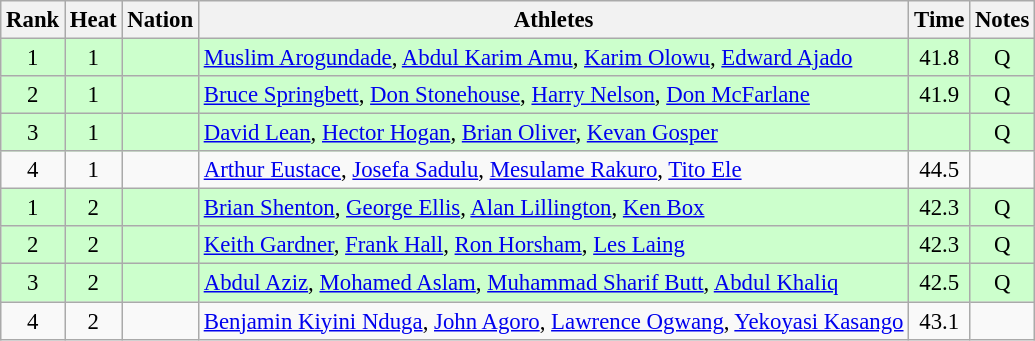<table class="wikitable sortable" style="text-align:center;font-size:95%">
<tr>
<th>Rank</th>
<th>Heat</th>
<th>Nation</th>
<th>Athletes</th>
<th>Time</th>
<th>Notes</th>
</tr>
<tr bgcolor=ccffcc>
<td>1</td>
<td>1</td>
<td align=left></td>
<td align=left><a href='#'>Muslim Arogundade</a>, <a href='#'>Abdul Karim Amu</a>, <a href='#'>Karim Olowu</a>, <a href='#'>Edward Ajado</a></td>
<td>41.8</td>
<td>Q</td>
</tr>
<tr bgcolor=ccffcc>
<td>2</td>
<td>1</td>
<td align=left></td>
<td align=left><a href='#'>Bruce Springbett</a>, <a href='#'>Don Stonehouse</a>, <a href='#'>Harry Nelson</a>, <a href='#'>Don McFarlane</a></td>
<td>41.9</td>
<td>Q</td>
</tr>
<tr bgcolor=ccffcc>
<td>3</td>
<td>1</td>
<td align=left></td>
<td align=left><a href='#'>David Lean</a>, <a href='#'>Hector Hogan</a>, <a href='#'>Brian Oliver</a>, <a href='#'>Kevan Gosper</a></td>
<td></td>
<td>Q</td>
</tr>
<tr>
<td>4</td>
<td>1</td>
<td align=left></td>
<td align=left><a href='#'>Arthur Eustace</a>, <a href='#'>Josefa Sadulu</a>, <a href='#'>Mesulame Rakuro</a>, <a href='#'>Tito Ele</a></td>
<td>44.5</td>
<td></td>
</tr>
<tr bgcolor=ccffcc>
<td>1</td>
<td>2</td>
<td align=left></td>
<td align=left><a href='#'>Brian Shenton</a>, <a href='#'>George Ellis</a>, <a href='#'>Alan Lillington</a>, <a href='#'>Ken Box</a></td>
<td>42.3</td>
<td>Q</td>
</tr>
<tr bgcolor=ccffcc>
<td>2</td>
<td>2</td>
<td align=left></td>
<td align=left><a href='#'>Keith Gardner</a>, <a href='#'>Frank Hall</a>, <a href='#'>Ron Horsham</a>, <a href='#'>Les Laing</a></td>
<td>42.3</td>
<td>Q</td>
</tr>
<tr bgcolor=ccffcc>
<td>3</td>
<td>2</td>
<td align=left></td>
<td align=left><a href='#'>Abdul Aziz</a>, <a href='#'>Mohamed Aslam</a>, <a href='#'>Muhammad Sharif Butt</a>, <a href='#'>Abdul Khaliq</a></td>
<td>42.5</td>
<td>Q</td>
</tr>
<tr>
<td>4</td>
<td>2</td>
<td align=left></td>
<td align=left><a href='#'>Benjamin Kiyini Nduga</a>, <a href='#'>John Agoro</a>, <a href='#'>Lawrence Ogwang</a>, <a href='#'>Yekoyasi Kasango</a></td>
<td>43.1</td>
<td></td>
</tr>
</table>
